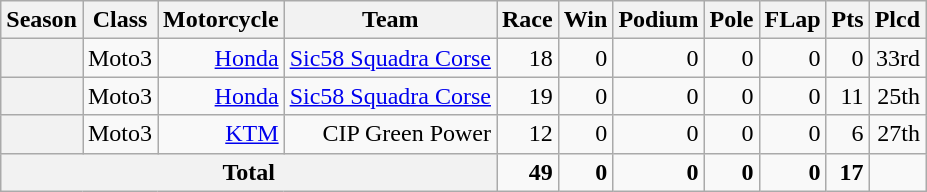<table class="wikitable" style=text-align:right>
<tr>
<th>Season</th>
<th>Class</th>
<th>Motorcycle</th>
<th>Team</th>
<th>Race</th>
<th>Win</th>
<th>Podium</th>
<th>Pole</th>
<th>FLap</th>
<th>Pts</th>
<th>Plcd</th>
</tr>
<tr>
<th></th>
<td>Moto3</td>
<td><a href='#'>Honda</a></td>
<td><a href='#'>Sic58 Squadra Corse</a></td>
<td>18</td>
<td>0</td>
<td>0</td>
<td>0</td>
<td>0</td>
<td>0</td>
<td>33rd</td>
</tr>
<tr>
<th></th>
<td>Moto3</td>
<td><a href='#'>Honda</a></td>
<td><a href='#'>Sic58 Squadra Corse</a></td>
<td>19</td>
<td>0</td>
<td>0</td>
<td>0</td>
<td>0</td>
<td>11</td>
<td>25th</td>
</tr>
<tr>
<th></th>
<td>Moto3</td>
<td><a href='#'>KTM</a></td>
<td>CIP Green Power</td>
<td>12</td>
<td>0</td>
<td>0</td>
<td>0</td>
<td>0</td>
<td>6</td>
<td>27th</td>
</tr>
<tr>
<th colspan=4>Total</th>
<td><strong>49</strong></td>
<td><strong>0</strong></td>
<td><strong>0</strong></td>
<td><strong>0</strong></td>
<td><strong>0</strong></td>
<td><strong>17</strong></td>
<td></td>
</tr>
</table>
